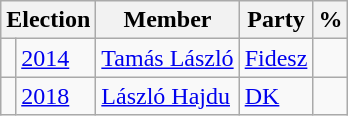<table class=wikitable>
<tr>
<th colspan=2>Election</th>
<th>Member</th>
<th>Party</th>
<th>%</th>
</tr>
<tr>
<td bgcolor=></td>
<td><a href='#'>2014</a></td>
<td><a href='#'>Tamás László</a></td>
<td><a href='#'>Fidesz</a></td>
<td align=right></td>
</tr>
<tr>
<td bgcolor=></td>
<td><a href='#'>2018</a></td>
<td><a href='#'>László Hajdu</a></td>
<td><a href='#'>DK</a></td>
<td align=right></td>
</tr>
</table>
